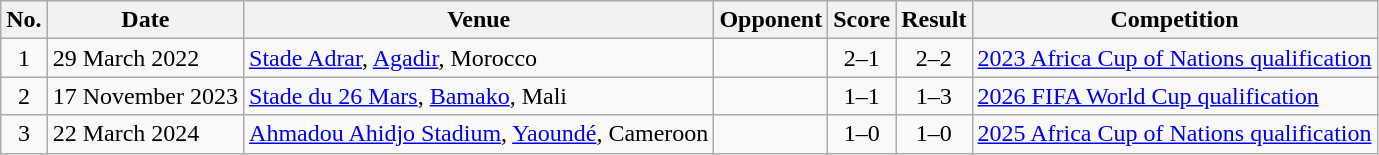<table class="wikitable sortable">
<tr>
<th>No.</th>
<th>Date</th>
<th>Venue</th>
<th>Opponent</th>
<th>Score</th>
<th>Result</th>
<th>Competition</th>
</tr>
<tr>
<td align="center">1</td>
<td>29 March 2022</td>
<td><a href='#'>Stade Adrar</a>, <a href='#'>Agadir</a>, Morocco</td>
<td></td>
<td align="center">2–1</td>
<td align="center">2–2</td>
<td><a href='#'>2023 Africa Cup of Nations qualification</a></td>
</tr>
<tr>
<td align="center">2</td>
<td>17 November 2023</td>
<td><a href='#'>Stade du 26 Mars</a>, <a href='#'>Bamako</a>, Mali</td>
<td></td>
<td align="center">1–1</td>
<td align="center">1–3</td>
<td><a href='#'>2026 FIFA World Cup qualification</a></td>
</tr>
<tr>
<td align="center">3</td>
<td>22 March 2024</td>
<td><a href='#'>Ahmadou Ahidjo Stadium</a>, <a href='#'>Yaoundé</a>, Cameroon</td>
<td></td>
<td align="center">1–0</td>
<td align="center">1–0</td>
<td><a href='#'>2025 Africa Cup of Nations qualification</a></td>
</tr>
</table>
